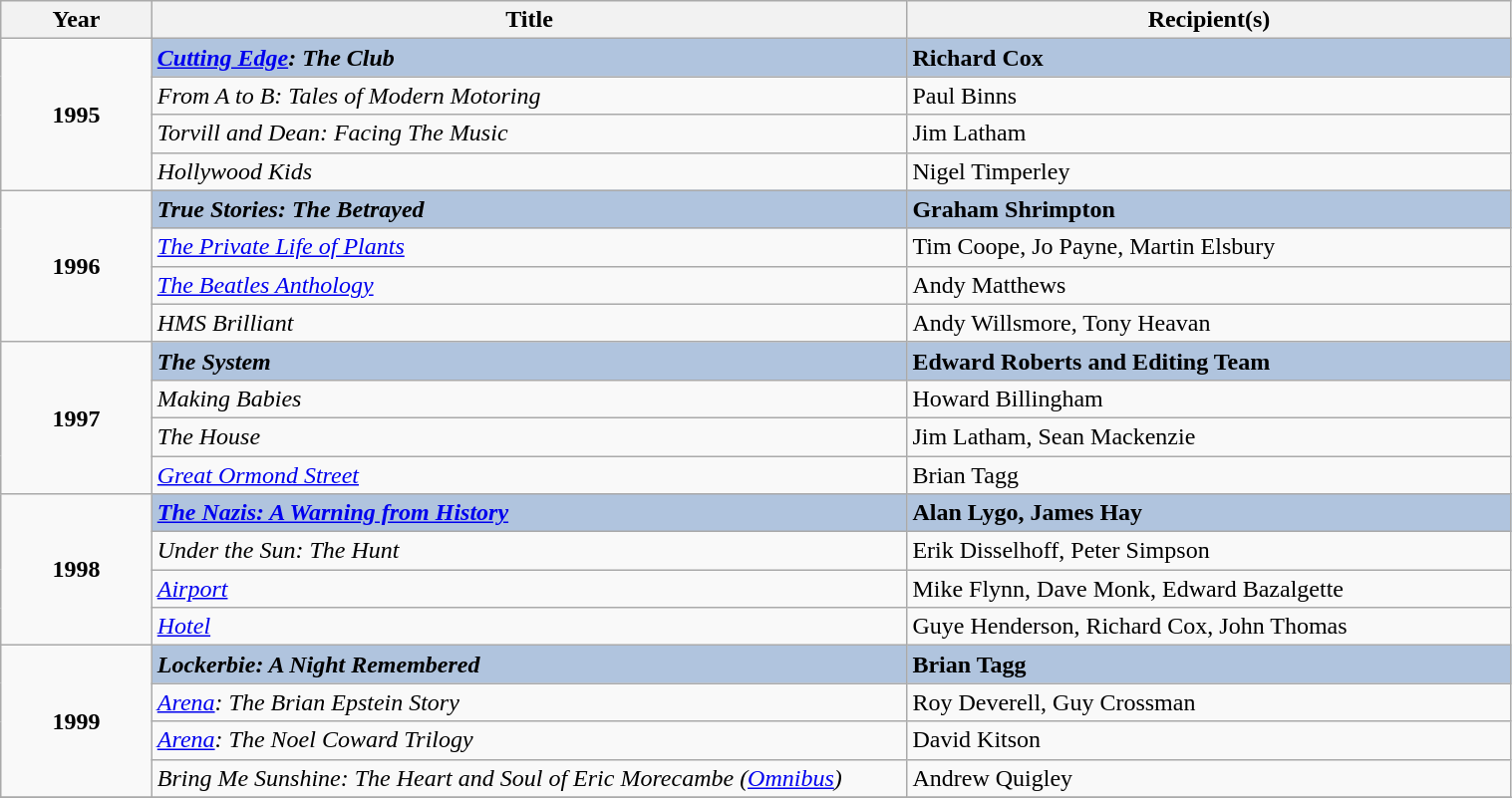<table class="wikitable" width="80%">
<tr>
<th width=5%>Year</th>
<th width=25%><strong>Title</strong></th>
<th width=20%><strong>Recipient(s)</strong></th>
</tr>
<tr>
<td rowspan="4" style="text-align:center;"><strong>1995</strong></td>
<td style="background:#B0C4DE;"><strong><em><a href='#'>Cutting Edge</a>: The Club</em></strong></td>
<td style="background:#B0C4DE;"><strong>Richard Cox</strong></td>
</tr>
<tr>
<td><em>From A to B: Tales of Modern Motoring</em></td>
<td>Paul Binns</td>
</tr>
<tr>
<td><em>Torvill and Dean: Facing The Music</em></td>
<td>Jim Latham</td>
</tr>
<tr>
<td><em>Hollywood Kids</em></td>
<td>Nigel Timperley</td>
</tr>
<tr>
<td rowspan="4" style="text-align:center;"><strong>1996</strong></td>
<td style="background:#B0C4DE;"><strong><em>True Stories: The Betrayed</em></strong></td>
<td style="background:#B0C4DE;"><strong>Graham Shrimpton</strong></td>
</tr>
<tr>
<td><em><a href='#'>The Private Life of Plants</a></em></td>
<td>Tim Coope, Jo Payne, Martin Elsbury</td>
</tr>
<tr>
<td><em><a href='#'>The Beatles Anthology</a></em></td>
<td>Andy Matthews</td>
</tr>
<tr>
<td><em>HMS Brilliant</em></td>
<td>Andy Willsmore, Tony Heavan</td>
</tr>
<tr>
<td rowspan="4" style="text-align:center;"><strong>1997</strong></td>
<td style="background:#B0C4DE;"><strong><em>The System</em></strong></td>
<td style="background:#B0C4DE;"><strong>Edward Roberts and Editing Team</strong></td>
</tr>
<tr>
<td><em>Making Babies</em></td>
<td>Howard Billingham</td>
</tr>
<tr>
<td><em>The House</em></td>
<td>Jim Latham, Sean Mackenzie</td>
</tr>
<tr>
<td><em><a href='#'>Great Ormond Street</a></em></td>
<td>Brian Tagg</td>
</tr>
<tr>
<td rowspan="4" style="text-align:center;"><strong>1998</strong></td>
<td style="background:#B0C4DE;"><strong><em><a href='#'>The Nazis: A Warning from History</a></em></strong></td>
<td style="background:#B0C4DE;"><strong>Alan Lygo, James Hay</strong></td>
</tr>
<tr>
<td><em>Under the Sun: The Hunt</em></td>
<td>Erik Disselhoff, Peter Simpson</td>
</tr>
<tr>
<td><em><a href='#'>Airport</a></em></td>
<td>Mike Flynn, Dave Monk, Edward Bazalgette</td>
</tr>
<tr>
<td><em><a href='#'>Hotel</a></em></td>
<td>Guye Henderson, Richard Cox, John Thomas</td>
</tr>
<tr>
<td rowspan="4" style="text-align:center;"><strong>1999</strong></td>
<td style="background:#B0C4DE;"><strong><em>Lockerbie: A Night Remembered</em></strong></td>
<td style="background:#B0C4DE;"><strong>Brian Tagg</strong></td>
</tr>
<tr>
<td><em><a href='#'>Arena</a>: The Brian Epstein Story</em></td>
<td>Roy Deverell, Guy Crossman</td>
</tr>
<tr>
<td><em><a href='#'>Arena</a>: The Noel Coward Trilogy</em></td>
<td>David Kitson</td>
</tr>
<tr>
<td><em>Bring Me Sunshine: The Heart and Soul of Eric Morecambe (<a href='#'>Omnibus</a>)</em></td>
<td>Andrew Quigley</td>
</tr>
<tr>
</tr>
</table>
